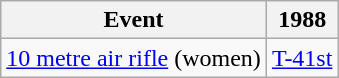<table class="wikitable" style="text-align: center">
<tr>
<th>Event</th>
<th>1988</th>
</tr>
<tr>
<td align=left><a href='#'>10 metre air rifle</a> (women)</td>
<td><a href='#'>T-41st</a></td>
</tr>
</table>
